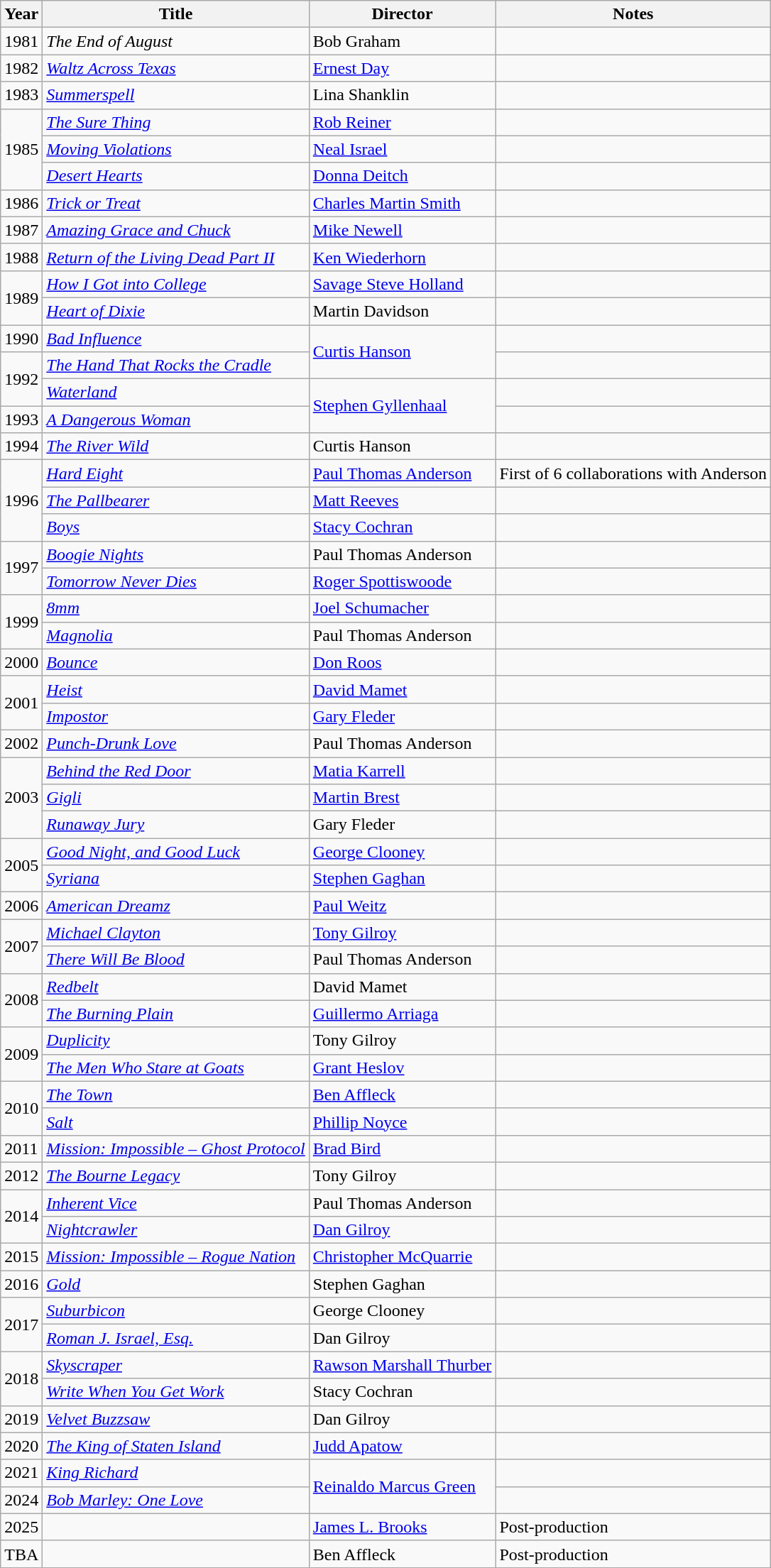<table class="wikitable">
<tr>
<th>Year</th>
<th>Title</th>
<th>Director</th>
<th>Notes</th>
</tr>
<tr>
<td>1981</td>
<td><em>The End of August</em></td>
<td>Bob Graham</td>
<td></td>
</tr>
<tr>
<td>1982</td>
<td><em><a href='#'>Waltz Across Texas</a></em></td>
<td><a href='#'>Ernest Day</a></td>
<td></td>
</tr>
<tr>
<td>1983</td>
<td><em><a href='#'>Summerspell</a></em></td>
<td>Lina Shanklin</td>
<td></td>
</tr>
<tr>
<td rowspan=3>1985</td>
<td><em><a href='#'>The Sure Thing</a></em></td>
<td><a href='#'>Rob Reiner</a></td>
<td></td>
</tr>
<tr>
<td><em><a href='#'>Moving Violations</a></em></td>
<td><a href='#'>Neal Israel</a></td>
<td></td>
</tr>
<tr>
<td><em><a href='#'>Desert Hearts</a></em></td>
<td><a href='#'>Donna Deitch</a></td>
<td></td>
</tr>
<tr>
<td>1986</td>
<td><em><a href='#'>Trick or Treat</a></em></td>
<td><a href='#'>Charles Martin Smith</a></td>
<td></td>
</tr>
<tr>
<td>1987</td>
<td><em><a href='#'>Amazing Grace and Chuck</a></em></td>
<td><a href='#'>Mike Newell</a></td>
<td></td>
</tr>
<tr>
<td>1988</td>
<td><em><a href='#'>Return of the Living Dead Part II</a></em></td>
<td><a href='#'>Ken Wiederhorn</a></td>
<td></td>
</tr>
<tr>
<td rowspan=2>1989</td>
<td><em><a href='#'>How I Got into College</a></em></td>
<td><a href='#'>Savage Steve Holland</a></td>
<td></td>
</tr>
<tr>
<td><em><a href='#'>Heart of Dixie</a></em></td>
<td>Martin Davidson</td>
<td></td>
</tr>
<tr>
<td>1990</td>
<td><em><a href='#'>Bad Influence</a></em></td>
<td rowspan=2><a href='#'>Curtis Hanson</a></td>
<td></td>
</tr>
<tr>
<td rowspan=2>1992</td>
<td><em><a href='#'>The Hand That Rocks the Cradle</a></em></td>
<td></td>
</tr>
<tr>
<td><em><a href='#'>Waterland</a></em></td>
<td rowspan="2"><a href='#'>Stephen Gyllenhaal</a></td>
<td></td>
</tr>
<tr>
<td>1993</td>
<td><em><a href='#'>A Dangerous Woman</a></em></td>
<td></td>
</tr>
<tr>
<td>1994</td>
<td><em><a href='#'>The River Wild</a></em></td>
<td>Curtis Hanson</td>
<td></td>
</tr>
<tr>
<td rowspan=3>1996</td>
<td><em><a href='#'>Hard Eight</a></em></td>
<td><a href='#'>Paul Thomas Anderson</a></td>
<td>First of 6 collaborations with Anderson</td>
</tr>
<tr>
<td><em><a href='#'>The Pallbearer</a></em></td>
<td><a href='#'>Matt Reeves</a></td>
<td></td>
</tr>
<tr>
<td><em><a href='#'>Boys</a></em></td>
<td><a href='#'>Stacy Cochran</a></td>
<td></td>
</tr>
<tr>
<td rowspan=2>1997</td>
<td><em><a href='#'>Boogie Nights</a></em></td>
<td>Paul Thomas Anderson</td>
<td></td>
</tr>
<tr>
<td><em><a href='#'>Tomorrow Never Dies</a></em></td>
<td><a href='#'>Roger Spottiswoode</a></td>
<td></td>
</tr>
<tr>
<td rowspan=2>1999</td>
<td><em><a href='#'>8mm</a></em></td>
<td><a href='#'>Joel Schumacher</a></td>
<td></td>
</tr>
<tr>
<td><em><a href='#'>Magnolia</a></em></td>
<td>Paul Thomas Anderson</td>
<td></td>
</tr>
<tr>
<td>2000</td>
<td><em><a href='#'>Bounce</a></em></td>
<td><a href='#'>Don Roos</a></td>
<td></td>
</tr>
<tr>
<td rowspan=2>2001</td>
<td><em><a href='#'>Heist</a></em></td>
<td><a href='#'>David Mamet</a></td>
<td></td>
</tr>
<tr>
<td><em><a href='#'>Impostor</a></em></td>
<td><a href='#'>Gary Fleder</a></td>
<td></td>
</tr>
<tr>
<td>2002</td>
<td><em><a href='#'>Punch-Drunk Love</a></em></td>
<td>Paul Thomas Anderson</td>
<td></td>
</tr>
<tr>
<td rowspan=3>2003</td>
<td><em><a href='#'>Behind the Red Door</a></em></td>
<td><a href='#'>Matia Karrell</a></td>
<td></td>
</tr>
<tr>
<td><em><a href='#'>Gigli</a></em></td>
<td><a href='#'>Martin Brest</a></td>
<td></td>
</tr>
<tr>
<td><em><a href='#'>Runaway Jury</a></em></td>
<td>Gary Fleder</td>
<td></td>
</tr>
<tr>
<td rowspan=2>2005</td>
<td><em><a href='#'>Good Night, and Good Luck</a></em></td>
<td><a href='#'>George Clooney</a></td>
<td></td>
</tr>
<tr>
<td><em><a href='#'>Syriana</a></em></td>
<td><a href='#'>Stephen Gaghan</a></td>
<td></td>
</tr>
<tr>
<td>2006</td>
<td><em><a href='#'>American Dreamz</a></em></td>
<td><a href='#'>Paul Weitz</a></td>
<td></td>
</tr>
<tr>
<td rowspan=2>2007</td>
<td><em><a href='#'>Michael Clayton</a></em></td>
<td><a href='#'>Tony Gilroy</a></td>
<td></td>
</tr>
<tr>
<td><em><a href='#'>There Will Be Blood</a></em></td>
<td>Paul Thomas Anderson</td>
<td></td>
</tr>
<tr>
<td rowspan=2>2008</td>
<td><em><a href='#'>Redbelt</a></em></td>
<td>David Mamet</td>
<td></td>
</tr>
<tr>
<td><em><a href='#'>The Burning Plain</a></em></td>
<td><a href='#'>Guillermo Arriaga</a></td>
<td></td>
</tr>
<tr>
<td rowspan=2>2009</td>
<td><em><a href='#'>Duplicity</a></em></td>
<td>Tony Gilroy</td>
<td></td>
</tr>
<tr>
<td><em><a href='#'>The Men Who Stare at Goats</a></em></td>
<td><a href='#'>Grant Heslov</a></td>
<td></td>
</tr>
<tr>
<td rowspan=2>2010</td>
<td><em><a href='#'>The Town</a></em></td>
<td><a href='#'>Ben Affleck</a></td>
<td></td>
</tr>
<tr>
<td><em><a href='#'>Salt</a></em></td>
<td><a href='#'>Phillip Noyce</a></td>
<td></td>
</tr>
<tr>
<td>2011</td>
<td><em><a href='#'>Mission: Impossible – Ghost Protocol</a></em></td>
<td><a href='#'>Brad Bird</a></td>
<td></td>
</tr>
<tr>
<td>2012</td>
<td><em><a href='#'>The Bourne Legacy</a></em></td>
<td>Tony Gilroy</td>
<td></td>
</tr>
<tr>
<td rowspan=2>2014</td>
<td><em><a href='#'>Inherent Vice</a></em></td>
<td>Paul Thomas Anderson</td>
<td></td>
</tr>
<tr>
<td><em><a href='#'>Nightcrawler</a></em></td>
<td><a href='#'>Dan Gilroy</a></td>
<td></td>
</tr>
<tr>
<td>2015</td>
<td><em><a href='#'>Mission: Impossible – Rogue Nation</a></em></td>
<td><a href='#'>Christopher McQuarrie</a></td>
<td></td>
</tr>
<tr>
<td>2016</td>
<td><em><a href='#'>Gold</a></em></td>
<td>Stephen Gaghan</td>
<td></td>
</tr>
<tr>
<td rowspan=2>2017</td>
<td><em><a href='#'>Suburbicon</a></em></td>
<td>George Clooney</td>
<td></td>
</tr>
<tr>
<td><em><a href='#'>Roman J. Israel, Esq.</a></em></td>
<td>Dan Gilroy</td>
<td></td>
</tr>
<tr>
<td rowspan=2>2018</td>
<td><em><a href='#'>Skyscraper</a></em></td>
<td><a href='#'>Rawson Marshall Thurber</a></td>
<td></td>
</tr>
<tr>
<td><em><a href='#'>Write When You Get Work</a></em></td>
<td>Stacy Cochran</td>
<td></td>
</tr>
<tr>
<td>2019</td>
<td><em><a href='#'>Velvet Buzzsaw</a></em></td>
<td>Dan Gilroy</td>
<td></td>
</tr>
<tr>
<td>2020</td>
<td><em><a href='#'>The King of Staten Island</a></em></td>
<td><a href='#'>Judd Apatow</a></td>
<td></td>
</tr>
<tr>
<td>2021</td>
<td><em><a href='#'>King Richard</a></em></td>
<td rowspan=2><a href='#'>Reinaldo Marcus Green</a></td>
<td></td>
</tr>
<tr>
<td>2024</td>
<td><em><a href='#'>Bob Marley: One Love</a></em></td>
<td></td>
</tr>
<tr>
<td>2025</td>
<td></td>
<td><a href='#'>James L. Brooks</a></td>
<td>Post-production</td>
</tr>
<tr>
<td>TBA</td>
<td></td>
<td>Ben Affleck</td>
<td>Post-production</td>
</tr>
</table>
